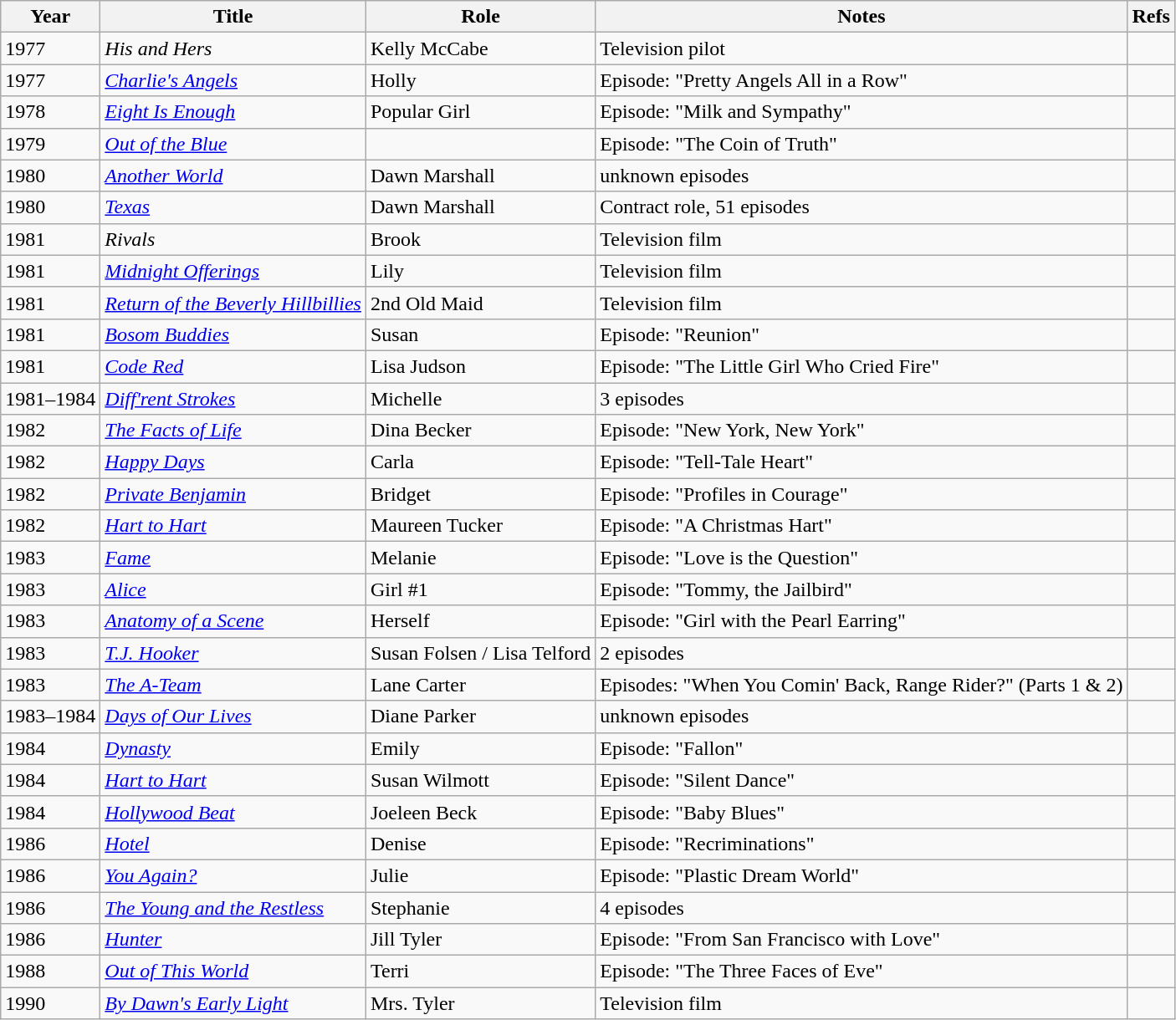<table class="wikitable sortable">
<tr>
<th>Year</th>
<th>Title</th>
<th>Role</th>
<th class="unsortable">Notes</th>
<th class="unsortable">Refs</th>
</tr>
<tr>
<td>1977</td>
<td><em>His and Hers</em></td>
<td>Kelly McCabe</td>
<td>Television pilot</td>
</tr>
<tr>
<td>1977</td>
<td><em><a href='#'>Charlie's Angels</a></em></td>
<td>Holly</td>
<td>Episode: "Pretty Angels All in a Row"</td>
<td></td>
</tr>
<tr>
<td>1978</td>
<td><em><a href='#'>Eight Is Enough</a></em></td>
<td>Popular Girl</td>
<td>Episode: "Milk and Sympathy"</td>
<td></td>
</tr>
<tr>
<td>1979</td>
<td><em><a href='#'>Out of the Blue</a></em></td>
<td></td>
<td>Episode: "The Coin of Truth"</td>
<td></td>
</tr>
<tr>
<td>1980</td>
<td><em><a href='#'>Another World</a></em></td>
<td>Dawn Marshall</td>
<td>unknown episodes</td>
<td></td>
</tr>
<tr>
<td>1980</td>
<td><em><a href='#'>Texas</a></em></td>
<td>Dawn Marshall</td>
<td>Contract role, 51 episodes</td>
<td></td>
</tr>
<tr>
<td>1981</td>
<td><em>Rivals</em></td>
<td>Brook</td>
<td>Television film</td>
<td></td>
</tr>
<tr>
<td>1981</td>
<td><em><a href='#'>Midnight Offerings</a></em></td>
<td>Lily</td>
<td>Television film</td>
<td></td>
</tr>
<tr>
<td>1981</td>
<td><em><a href='#'>Return of the Beverly Hillbillies</a></em></td>
<td>2nd Old Maid</td>
<td>Television film</td>
<td></td>
</tr>
<tr>
<td>1981</td>
<td><em><a href='#'>Bosom Buddies</a></em></td>
<td>Susan</td>
<td>Episode: "Reunion"</td>
<td></td>
</tr>
<tr>
<td>1981</td>
<td><em><a href='#'>Code Red</a></em></td>
<td>Lisa Judson</td>
<td>Episode: "The Little Girl Who Cried Fire"</td>
<td></td>
</tr>
<tr>
<td>1981–1984</td>
<td><em><a href='#'>Diff'rent Strokes</a></em></td>
<td>Michelle</td>
<td>3 episodes</td>
<td></td>
</tr>
<tr>
<td>1982</td>
<td><em><a href='#'>The Facts of Life</a></em></td>
<td>Dina Becker</td>
<td>Episode: "New York, New York"</td>
<td></td>
</tr>
<tr>
<td>1982</td>
<td><em><a href='#'>Happy Days</a></em></td>
<td>Carla</td>
<td>Episode: "Tell-Tale Heart"</td>
<td></td>
</tr>
<tr>
<td>1982</td>
<td><em><a href='#'>Private Benjamin</a></em></td>
<td>Bridget</td>
<td>Episode: "Profiles in Courage"</td>
<td></td>
</tr>
<tr>
<td>1982</td>
<td><em><a href='#'>Hart to Hart</a></em></td>
<td>Maureen Tucker</td>
<td>Episode: "A Christmas Hart"</td>
<td></td>
</tr>
<tr>
<td>1983</td>
<td><em><a href='#'>Fame</a></em></td>
<td>Melanie</td>
<td>Episode: "Love is the Question"</td>
<td></td>
</tr>
<tr>
<td>1983</td>
<td><em><a href='#'>Alice</a></em></td>
<td>Girl #1</td>
<td>Episode: "Tommy, the Jailbird"</td>
<td></td>
</tr>
<tr>
<td>1983</td>
<td><em><a href='#'>Anatomy of a Scene</a></em></td>
<td>Herself</td>
<td>Episode: "Girl with the Pearl Earring"</td>
<td></td>
</tr>
<tr>
<td>1983</td>
<td><em><a href='#'>T.J. Hooker</a></em></td>
<td>Susan Folsen / Lisa Telford</td>
<td>2 episodes</td>
<td></td>
</tr>
<tr>
<td>1983</td>
<td><em><a href='#'>The A-Team</a></em></td>
<td>Lane Carter</td>
<td>Episodes: "When You Comin' Back, Range Rider?" (Parts 1 & 2)</td>
<td></td>
</tr>
<tr>
<td>1983–1984</td>
<td><em><a href='#'>Days of Our Lives</a></em></td>
<td>Diane Parker</td>
<td>unknown episodes</td>
<td></td>
</tr>
<tr>
<td>1984</td>
<td><em><a href='#'>Dynasty</a></em></td>
<td>Emily</td>
<td>Episode: "Fallon"</td>
<td></td>
</tr>
<tr>
<td>1984</td>
<td><em><a href='#'>Hart to Hart</a></em></td>
<td>Susan Wilmott</td>
<td>Episode: "Silent Dance"</td>
<td></td>
</tr>
<tr>
<td>1984</td>
<td><em><a href='#'>Hollywood Beat</a></em></td>
<td>Joeleen Beck</td>
<td>Episode: "Baby Blues"</td>
<td></td>
</tr>
<tr>
<td>1986</td>
<td><em><a href='#'>Hotel</a></em></td>
<td>Denise</td>
<td>Episode: "Recriminations"</td>
<td></td>
</tr>
<tr>
<td>1986</td>
<td><em><a href='#'>You Again?</a></em></td>
<td>Julie</td>
<td>Episode: "Plastic Dream World"</td>
<td></td>
</tr>
<tr>
<td>1986</td>
<td><em><a href='#'>The Young and the Restless</a></em></td>
<td>Stephanie</td>
<td>4 episodes</td>
<td></td>
</tr>
<tr>
<td>1986</td>
<td><em><a href='#'>Hunter</a></em></td>
<td>Jill Tyler</td>
<td>Episode: "From San Francisco with Love"</td>
<td></td>
</tr>
<tr>
<td>1988</td>
<td><em><a href='#'>Out of This World</a></em></td>
<td>Terri</td>
<td>Episode: "The Three Faces of Eve"</td>
<td></td>
</tr>
<tr>
<td>1990</td>
<td><em><a href='#'>By Dawn's Early Light</a></em></td>
<td>Mrs. Tyler</td>
<td>Television film</td>
<td></td>
</tr>
</table>
